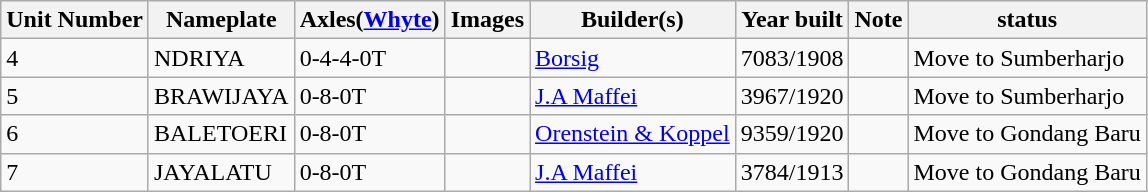<table class="wikitable">
<tr>
<th>Unit Number</th>
<th>Nameplate</th>
<th>Axles(<a href='#'>Whyte</a>)</th>
<th>Images</th>
<th>Builder(s)</th>
<th>Year built</th>
<th>Note</th>
<th>status</th>
</tr>
<tr>
<td>4</td>
<td>NDRIYA</td>
<td>0-4-4-0T</td>
<td></td>
<td> <a href='#'>Borsig</a></td>
<td>7083/1908</td>
<td></td>
<td>Move to Sumberharjo</td>
</tr>
<tr>
<td>5</td>
<td>BRAWIJAYA</td>
<td>0-8-0T</td>
<td></td>
<td> <a href='#'>J.A Maffei</a></td>
<td>3967/1920</td>
<td></td>
<td>Move to Sumberharjo</td>
</tr>
<tr>
<td>6</td>
<td>BALETOERI</td>
<td>0-8-0T</td>
<td></td>
<td> <a href='#'>Orenstein & Koppel</a></td>
<td>9359/1920</td>
<td></td>
<td>Move to Gondang Baru</td>
</tr>
<tr>
<td>7</td>
<td>JAYALATU</td>
<td>0-8-0T</td>
<td></td>
<td> <a href='#'>J.A Maffei</a></td>
<td>3784/1913</td>
<td></td>
<td>Move to Gondang Baru</td>
</tr>
</table>
